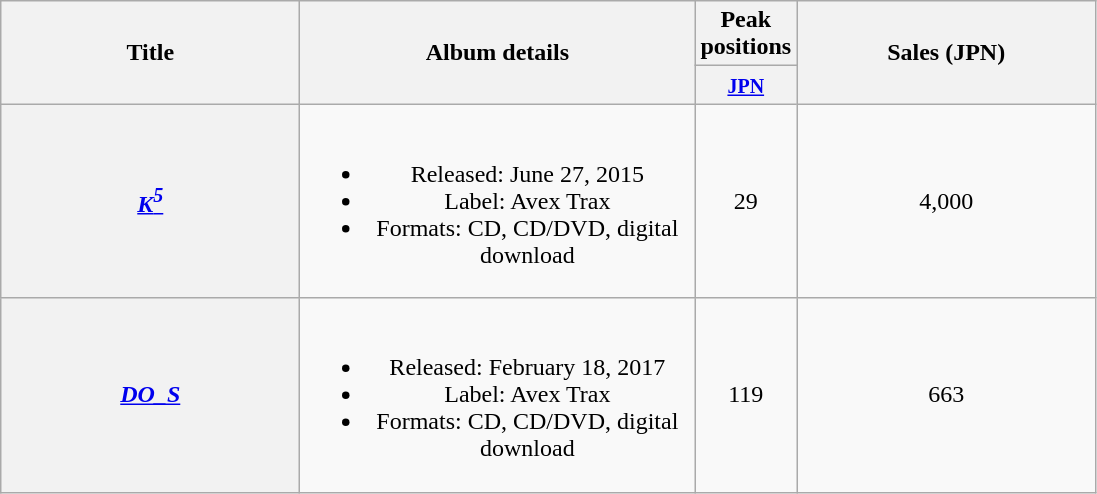<table class="wikitable plainrowheaders" style="text-align:center;">
<tr>
<th style="width:12em;" rowspan="2">Title</th>
<th style="width:16em;" rowspan="2">Album details</th>
<th colspan="1">Peak positions</th>
<th style="width:12em;" rowspan="2">Sales (JPN)</th>
</tr>
<tr>
<th style="width:2.5em;"><small><a href='#'>JPN</a></small><br></th>
</tr>
<tr>
<th scope="row"><em><a href='#'>K<sup>5</sup></a></em></th>
<td><br><ul><li>Released: June 27, 2015 </li><li>Label: Avex Trax</li><li>Formats: CD, CD/DVD, digital download</li></ul></td>
<td>29</td>
<td>4,000</td>
</tr>
<tr>
<th scope="row"><em><a href='#'>DO_S</a></em></th>
<td><br><ul><li>Released: February 18, 2017 </li><li>Label: Avex Trax</li><li>Formats: CD, CD/DVD, digital download</li></ul></td>
<td>119</td>
<td>663</td>
</tr>
</table>
